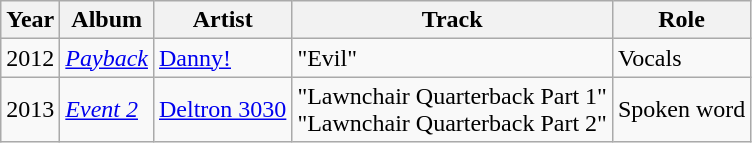<table class="wikitable">
<tr>
<th>Year</th>
<th>Album</th>
<th>Artist</th>
<th>Track</th>
<th>Role</th>
</tr>
<tr>
<td>2012</td>
<td><em><a href='#'>Payback</a></em></td>
<td><a href='#'>Danny!</a></td>
<td>"Evil"</td>
<td>Vocals</td>
</tr>
<tr>
<td>2013</td>
<td><em><a href='#'>Event 2</a></em></td>
<td><a href='#'>Deltron 3030</a></td>
<td>"Lawnchair Quarterback Part 1"<br>"Lawnchair Quarterback Part 2"</td>
<td>Spoken word</td>
</tr>
</table>
